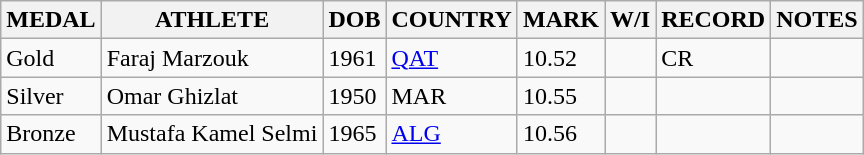<table class="wikitable">
<tr>
<th>MEDAL</th>
<th>ATHLETE</th>
<th>DOB</th>
<th>COUNTRY</th>
<th>MARK</th>
<th>W/I</th>
<th>RECORD</th>
<th>NOTES</th>
</tr>
<tr>
<td>Gold</td>
<td>Faraj Marzouk</td>
<td>1961</td>
<td><a href='#'>QAT</a></td>
<td>10.52</td>
<td></td>
<td>CR</td>
<td></td>
</tr>
<tr>
<td>Silver</td>
<td>Omar Ghizlat</td>
<td>1950</td>
<td>MAR</td>
<td>10.55</td>
<td></td>
<td></td>
<td></td>
</tr>
<tr>
<td>Bronze</td>
<td>Mustafa Kamel Selmi</td>
<td>1965</td>
<td><a href='#'>ALG</a></td>
<td>10.56</td>
<td></td>
<td></td>
<td></td>
</tr>
</table>
